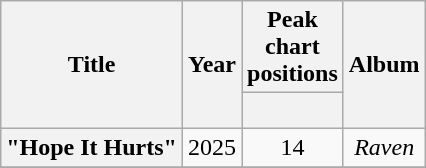<table class="wikitable plainrowheaders" style="text-align:center;">
<tr>
<th scope="col" rowspan="2">Title</th>
<th scope="col" rowspan="2">Year</th>
<th scope="col" colspan="1">Peak chart positions</th>
<th scope="col" rowspan="2">Album</th>
</tr>
<tr>
<th scope="col" style="width:2.5em;font-size:90%;"><a href='#'></a><br></th>
</tr>
<tr>
<th scope="row">"Hope It Hurts"</th>
<td>2025</td>
<td>14</td>
<td><em>Raven</em></td>
</tr>
<tr>
</tr>
</table>
